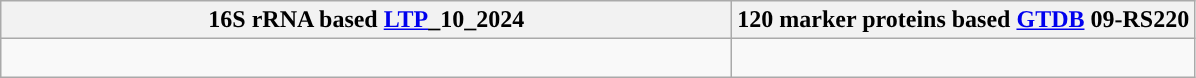<table class="wikitable">
<tr>
<th colspan=1 style="width: 30em;">16S rRNA based <a href='#'>LTP</a>_10_2024</th>
<th colspan=1>120 marker proteins based <a href='#'>GTDB</a> 09-RS220</th>
</tr>
<tr>
<td style="vertical-align:top"><br></td>
<td><br></td>
</tr>
</table>
